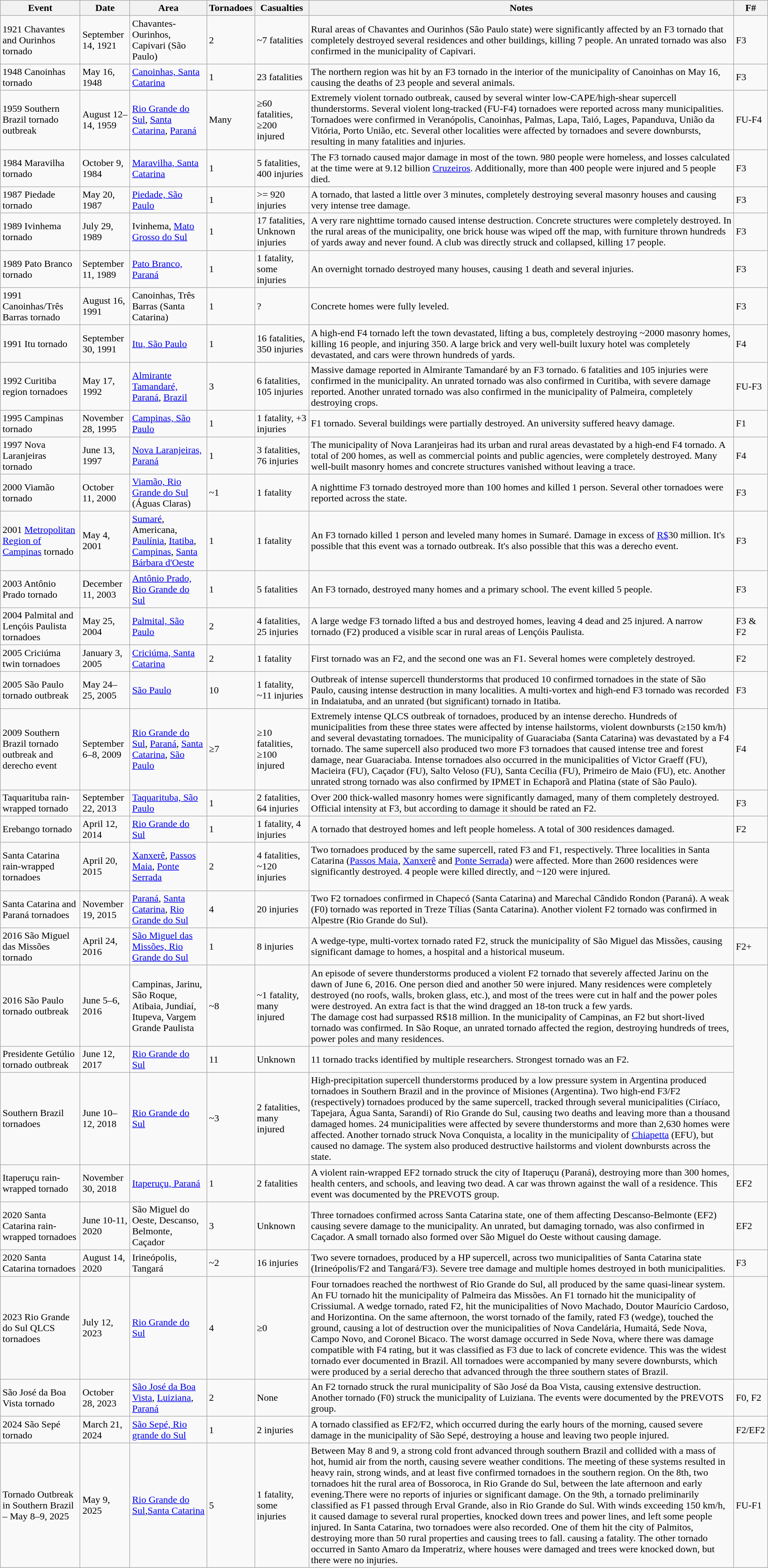<table class="wikitable" style="width:100%;">
<tr>
<th>Event</th>
<th>Date</th>
<th>Area</th>
<th>Tornadoes</th>
<th>Casualties</th>
<th>Notes</th>
<th>F#</th>
</tr>
<tr>
<td>1921 Chavantes and Ourinhos tornado</td>
<td>September 14, 1921</td>
<td>Chavantes-Ourinhos, Capivari (São Paulo)</td>
<td>2</td>
<td>~7 fatalities</td>
<td>Rural areas of Chavantes and Ourinhos (São Paulo state) were significantly affected by an F3 tornado that completely destroyed several residences and other buildings, killing 7 people. An unrated tornado was also confirmed in the municipality of Capivari.</td>
<td>F3</td>
</tr>
<tr>
<td>1948 Canoinhas tornado</td>
<td>May 16, 1948</td>
<td><a href='#'>Canoinhas, Santa Catarina</a></td>
<td>1</td>
<td>23 fatalities</td>
<td>The northern region was hit by an F3 tornado in the interior of the municipality of Canoinhas on May 16, causing the deaths of 23 people and several animals.</td>
<td>F3</td>
</tr>
<tr>
<td>1959 Southern Brazil tornado outbreak</td>
<td>August 12–14, 1959</td>
<td><a href='#'>Rio Grande do Sul</a>, <a href='#'>Santa Catarina</a>, <a href='#'>Paraná</a></td>
<td>Many</td>
<td>≥60 fatalities, ≥200 injured</td>
<td>Extremely violent tornado outbreak, caused by several winter low-CAPE/high-shear supercell thunderstorms. Several violent long-tracked (FU-F4) tornadoes were reported across many municipalities. Tornadoes were confirmed in Veranópolis, Canoinhas, Palmas, Lapa, Taió, Lages, Papanduva, União da Vitória, Porto União, etc. Several other localities were affected by tornadoes and severe downbursts, resulting in many fatalities and injuries.</td>
<td>FU-F4</td>
</tr>
<tr>
<td>1984 Maravilha tornado</td>
<td>October 9, 1984</td>
<td><a href='#'>Maravilha, Santa Catarina</a></td>
<td>1</td>
<td>5 fatalities, 400 injuries</td>
<td>The F3 tornado caused major damage in most of the town. 980 people were homeless, and losses calculated at the time were at 9.12 billion <a href='#'>Cruzeiros</a>. Additionally, more than 400 people were injured and 5 people died.</td>
<td>F3</td>
</tr>
<tr>
<td>1987 Piedade tornado</td>
<td>May 20, 1987</td>
<td><a href='#'>Piedade, São Paulo</a></td>
<td>1</td>
<td>>= 920 injuries</td>
<td>A tornado, that lasted a little over 3 minutes, completely destroying several masonry houses and causing very intense tree damage.</td>
<td>F3</td>
</tr>
<tr>
<td>1989 Ivinhema tornado</td>
<td>July 29, 1989</td>
<td>Ivinhema, <a href='#'>Mato Grosso do Sul</a></td>
<td>1</td>
<td>17 fatalities, Unknown injuries</td>
<td>A very rare nighttime tornado caused intense destruction. Concrete structures were completely destroyed. In the rural areas of the municipality, one brick house was wiped off the map, with furniture thrown hundreds of yards away and never found. A club was directly struck and collapsed, killing 17 people.</td>
<td>F3</td>
</tr>
<tr>
<td>1989 Pato Branco tornado</td>
<td>September 11, 1989</td>
<td><a href='#'>Pato Branco, Paraná</a></td>
<td>1</td>
<td>1 fatality, some injuries</td>
<td>An overnight tornado destroyed many houses, causing 1 death and several injuries.</td>
<td>F3</td>
</tr>
<tr>
<td>1991 Canoinhas/Três Barras tornado</td>
<td>August 16, 1991</td>
<td>Canoinhas, Três Barras (Santa Catarina)</td>
<td>1</td>
<td>?</td>
<td>Concrete homes were fully leveled.</td>
<td>F3</td>
</tr>
<tr>
<td>1991 Itu tornado</td>
<td>September 30, 1991</td>
<td><a href='#'>Itu, São Paulo</a></td>
<td>1</td>
<td>16 fatalities, 350 injuries</td>
<td>A high-end F4 tornado left the town devastated, lifting a bus, completely destroying ~2000 masonry homes, killing 16 people, and injuring 350. A large brick and very well-built luxury hotel was completely devastated, and cars were thrown hundreds of yards.</td>
<td>F4</td>
</tr>
<tr>
<td>1992 Curitiba region tornadoes</td>
<td>May 17, 1992</td>
<td><a href='#'>Almirante Tamandaré, Paraná</a>, <a href='#'>Brazil</a></td>
<td>3</td>
<td>6 fatalities, 105 injuries</td>
<td>Massive damage reported in Almirante Tamandaré by an F3 tornado. 6 fatalities and 105 injuries were confirmed in the municipality. An unrated tornado was also confirmed in Curitiba, with severe damage reported. Another unrated tornado was also confirmed in the municipality of Palmeira, completely destroying crops.</td>
<td>FU-F3</td>
</tr>
<tr>
<td>1995 Campinas tornado</td>
<td>November 28, 1995</td>
<td><a href='#'>Campinas, São Paulo</a></td>
<td>1</td>
<td>1 fatality, +3 injuries</td>
<td>F1 tornado. Several buildings were partially destroyed. An university suffered heavy damage.</td>
<td>F1</td>
</tr>
<tr>
<td>1997 Nova Laranjeiras tornado</td>
<td>June 13, 1997</td>
<td><a href='#'>Nova Laranjeiras, Paraná</a></td>
<td>1</td>
<td>3 fatalities, 76 injuries</td>
<td>The municipality of Nova Laranjeiras had its urban and rural areas devastated by a high-end F4 tornado. A total of 200 homes, as well as commercial points and public agencies, were completely destroyed. Many well-built masonry homes and concrete structures vanished without leaving a trace.</td>
<td>F4</td>
</tr>
<tr>
<td>2000 Viamão tornado</td>
<td>October 11, 2000</td>
<td><a href='#'>Viamão, Rio Grande do Sul</a> (Águas Claras)</td>
<td>~1</td>
<td>1 fatality</td>
<td>A nighttime F3 tornado destroyed more than 100 homes and killed 1 person. Several other tornadoes were reported across the state.</td>
<td>F3</td>
</tr>
<tr>
<td>2001 <a href='#'>Metropolitan Region of Campinas</a> tornado</td>
<td>May 4, 2001</td>
<td><a href='#'>Sumaré</a>, Americana, <a href='#'>Paulínia</a>, <a href='#'>Itatiba</a>, <a href='#'>Campinas</a>, <a href='#'>Santa Bárbara d'Oeste</a></td>
<td>1</td>
<td>1 fatality</td>
<td>An F3 tornado killed 1 person and leveled many homes in Sumaré. Damage in excess of <a href='#'>R$</a>30 million. It's possible that this event was a tornado outbreak. It's also possible that this was a derecho event.</td>
<td>F3</td>
</tr>
<tr>
<td>2003 Antônio Prado tornado</td>
<td>December 11, 2003</td>
<td><a href='#'>Antônio Prado, Rio Grande do Sul</a></td>
<td>1</td>
<td>5 fatalities</td>
<td>An F3 tornado, destroyed many homes and a primary school. The event killed 5 people.</td>
<td>F3</td>
</tr>
<tr>
<td>2004 Palmital and Lençóis Paulista tornadoes</td>
<td>May 25, 2004</td>
<td><a href='#'>Palmital, São Paulo</a></td>
<td>2</td>
<td>4 fatalities, 25 injuries</td>
<td>A large wedge F3 tornado lifted a bus and destroyed homes, leaving 4 dead and 25 injured. A narrow tornado (F2) produced a visible scar in rural areas of Lençóis Paulista.</td>
<td>F3 & F2</td>
</tr>
<tr>
<td>2005 Criciúma twin tornadoes</td>
<td>January 3, 2005</td>
<td><a href='#'>Criciúma, Santa Catarina</a></td>
<td>2</td>
<td>1 fatality</td>
<td>First tornado was an F2, and the second one was an F1. Several homes were completely destroyed.</td>
<td>F2</td>
</tr>
<tr>
<td>2005 São Paulo tornado outbreak</td>
<td>May 24–25, 2005</td>
<td><a href='#'>São Paulo</a></td>
<td>10</td>
<td>1 fatality, ~11 injuries</td>
<td>Outbreak of intense supercell thunderstorms that produced 10 confirmed tornadoes in the state of São Paulo, causing intense destruction in many localities. A multi-vortex and high-end F3 tornado was recorded in Indaiatuba, and an unrated (but significant) tornado in Itatiba.</td>
<td>F3</td>
</tr>
<tr>
<td>2009 Southern Brazil tornado outbreak and derecho event</td>
<td>September 6–8, 2009</td>
<td><a href='#'>Rio Grande do Sul</a>, <a href='#'>Paraná</a>, <a href='#'>Santa Catarina</a>, <a href='#'>São Paulo</a></td>
<td>≥7</td>
<td>≥10 fatalities, ≥100 injured</td>
<td>Extremely intense QLCS outbreak of tornadoes, produced by an intense derecho. Hundreds of municipalities from these three states were affected by intense hailstorms, violent downbursts (≥150 km/h) and several devastating tornadoes. The municipality of Guaraciaba (Santa Catarina) was devastated by a F4 tornado. The same supercell also produced two more F3 tornadoes that caused intense tree and forest damage, near Guaraciaba. Intense tornadoes also occurred in the municipalities of Victor Graeff (FU), Macieira (FU), Caçador (FU), Salto Veloso (FU), Santa Cecília (FU), Primeiro de Maio (FU), etc. Another unrated strong tornado was also confirmed by IPMET in Echaporã and Platina (state of São Paulo).</td>
<td>F4</td>
</tr>
<tr>
<td>Taquarituba rain-wrapped tornado</td>
<td>September 22, 2013</td>
<td><a href='#'>Taquarituba, São Paulo</a></td>
<td>1</td>
<td>2 fatalities, 64 injuries</td>
<td>Over 200 thick-walled masonry homes were significantly damaged, many of them completely destroyed. Official intensity at F3, but according to damage it should be rated an F2.</td>
<td>F3</td>
</tr>
<tr>
<td>Erebango tornado</td>
<td>April 12, 2014</td>
<td><a href='#'>Rio Grande do Sul</a></td>
<td>1</td>
<td>1 fatality, 4 injuries</td>
<td>A tornado that destroyed homes and left people homeless. A total of 300 residences damaged.</td>
<td>F2</td>
</tr>
<tr>
<td>Santa Catarina rain-wrapped tornadoes</td>
<td>April 20, 2015</td>
<td><a href='#'>Xanxerê</a>, <a href='#'>Passos Maia</a>, <a href='#'>Ponte Serrada</a></td>
<td>2</td>
<td>4 fatalities, ~120 injuries</td>
<td>Two tornadoes produced by the same supercell, rated F3 and F1, respectively. Three localities in Santa Catarina (<a href='#'>Passos Maia</a>, <a href='#'>Xanxerê</a> and <a href='#'>Ponte Serrada</a>) were affected. More than 2600 residences were significantly destroyed. 4 people were killed directly, and ~120 were injured.<br><br></td>
</tr>
<tr>
<td>Santa Catarina and Paraná tornadoes</td>
<td>November 19, 2015</td>
<td><a href='#'>Paraná</a>, <a href='#'>Santa Catarina</a>, <a href='#'>Rio Grande do Sul</a></td>
<td>4</td>
<td>20 injuries</td>
<td>Two F2 tornadoes confirmed in Chapecó (Santa Catarina) and Marechal Cândido Rondon (Paraná). A weak (F0) tornado was reported in Treze Tílias (Santa Catarina). Another violent F2 tornado was confirmed in Alpestre (Rio Grande do Sul).<br>
</td>
</tr>
<tr>
<td>2016 São Miguel das Missões tornado</td>
<td>April 24, 2016</td>
<td><a href='#'>São Miguel das Missões, Rio Grande do Sul</a></td>
<td>1</td>
<td>8 injuries</td>
<td>A wedge-type, multi-vortex tornado rated F2, struck the municipality of São Miguel das Missões, causing significant damage to homes, a hospital and a historical museum.</td>
<td>F2+</td>
</tr>
<tr>
<td>2016 São Paulo tornado outbreak</td>
<td>June 5–6, 2016</td>
<td>Campinas, Jarinu, São Roque, Atibaia, Jundiaí, Itupeva, Vargem Grande Paulista</td>
<td>~8</td>
<td>~1 fatality, many injured</td>
<td>An episode of severe thunderstorms produced a violent F2 tornado that severely affected Jarinu on the dawn of June 6, 2016. One person died and another 50 were injured. Many residences were completely destroyed (no roofs, walls, broken glass, etc.), and most of the trees were cut in half and the power poles were destroyed. An extra fact is that the wind dragged an 18-ton truck a few yards.<br>The damage cost had surpassed R$18 million. In the municipality of Campinas, an F2 but short-lived tornado was confirmed. In São Roque, an unrated tornado affected the region, destroying hundreds of trees, power poles and many residences. 
</td>
</tr>
<tr>
<td>Presidente Getúlio tornado outbreak</td>
<td>June 12, 2017</td>
<td><a href='#'>Rio Grande do Sul</a></td>
<td>11</td>
<td>Unknown</td>
<td>11 tornado tracks identified by multiple researchers. Strongest tornado was an F2.</td>
</tr>
<tr>
<td>Southern Brazil tornadoes</td>
<td>June 10–12, 2018</td>
<td><a href='#'>Rio Grande do Sul</a></td>
<td>~3</td>
<td>2 fatalities, many injured</td>
<td>High-precipitation supercell thunderstorms produced by a low pressure system in Argentina produced tornadoes in Southern Brazil and in the province of Misiones (Argentina). Two high-end F3/F2 (respectively) tornadoes produced by the same supercell, tracked through several municipalities (Ciríaco, Tapejara, Água Santa, Sarandi) of Rio Grande do Sul, causing two deaths and leaving more than a thousand damaged homes. 24 municipalities were affected by severe thunderstorms and more than 2,630 homes were affected. Another tornado struck Nova Conquista, a locality in the municipality of <a href='#'>Chiapetta</a> (EFU), but caused no damage. The system also produced destructive hailstorms and violent downbursts across the state.<br>
</td>
</tr>
<tr>
<td>Itaperuçu rain-wrapped tornado</td>
<td>November 30, 2018</td>
<td><a href='#'>Itaperuçu, Paraná</a></td>
<td>1</td>
<td>2 fatalities</td>
<td>A violent rain-wrapped EF2 tornado struck the city of Itaperuçu (Paraná), destroying more than 300 homes, health centers, and schools, and leaving two dead. A car was thrown against the wall of a residence. This event was documented by the PREVOTS group.</td>
<td>EF2</td>
</tr>
<tr>
<td>2020 Santa Catarina rain-wrapped tornadoes</td>
<td>June 10-11, 2020</td>
<td>São Miguel do Oeste, Descanso, Belmonte, Caçador</td>
<td>3</td>
<td>Unknown</td>
<td>Three tornadoes confirmed across Santa Catarina state, one of them affecting Descanso-Belmonte (EF2) causing severe damage to the municipality. An unrated, but damaging tornado, was also confirmed in Caçador. A small tornado also formed over São Miguel do Oeste without causing damage.</td>
<td>EF2</td>
</tr>
<tr>
<td>2020 Santa Catarina tornadoes</td>
<td>August 14, 2020</td>
<td>Irineópolis, Tangará</td>
<td>~2</td>
<td>16 injuries</td>
<td>Two severe tornadoes, produced by a HP supercell, across two municipalities of Santa Catarina state (Irineópolis/F2 and Tangará/F3). Severe tree damage and multiple homes destroyed in both municipalities.</td>
<td>F3</td>
</tr>
<tr>
<td>2023 Rio Grande do Sul QLCS tornadoes</td>
<td>July 12, 2023</td>
<td><a href='#'>Rio Grande do Sul</a></td>
<td>4</td>
<td>≥0</td>
<td>Four tornadoes reached the northwest of Rio Grande do Sul, all produced by the same quasi-linear system. An FU tornado hit the municipality of Palmeira das Missões. An F1 tornado hit the municipality of Crissiumal. A wedge tornado, rated F2, hit the municipalities of Novo Machado, Doutor Maurício Cardoso, and Horizontina. On the same afternoon, the worst tornado of the family, rated F3 (wedge), touched the ground, causing a lot of destruction over the municipalities of Nova Candelária, Humaitá, Sede Nova, Campo Novo, and Coronel Bicaco. The worst damage occurred in Sede Nova, where there was damage compatible with F4 rating, but it was classified as F3 due to lack of concrete evidence. This was the widest tornado ever documented in Brazil. All tornadoes were accompanied by many severe downbursts, which were produced by a serial derecho that advanced through the three southern states of Brazil.<br>
</td>
</tr>
<tr>
<td>São José da Boa Vista tornado</td>
<td>October 28, 2023</td>
<td><a href='#'>São José da Boa Vista</a>, <a href='#'>Luiziana</a>, <a href='#'>Paraná</a></td>
<td>2</td>
<td>None</td>
<td>An F2 tornado struck the rural municipality of São José da Boa Vista, causing extensive destruction. Another tornado (F0) struck the municipality of Luiziana. The events were documented by the PREVOTS group. </td>
<td>F0, F2</td>
</tr>
<tr>
<td>2024 São Sepé tornado</td>
<td>March 21, 2024</td>
<td><a href='#'>São Sepé, Rio grande do Sul</a></td>
<td>1</td>
<td>2 injuries</td>
<td>A tornado classified as EF2/F2, which occurred during the early hours of the morning, caused severe damage in the municipality of São Sepé, destroying a house and leaving two people injured. </td>
<td>F2/EF2</td>
</tr>
<tr>
<td>Tornado Outbreak in Southern Brazil – May 8–9, 2025</td>
<td>May 9, 2025</td>
<td><a href='#'>Rio Grande do Sul</a>,<a href='#'>Santa Catarina</a></td>
<td>5</td>
<td>1 fatality, some injuries</td>
<td>Between May 8 and 9, a strong cold front advanced through southern Brazil and collided with a mass of hot, humid air from the north, causing severe weather conditions. The meeting of these systems resulted in heavy rain, strong winds, and at least five confirmed tornadoes in the southern region. On the 8th, two tornadoes hit the rural area of Bossoroca, in Rio Grande do Sul, between the late afternoon and early evening.There were no reports of injuries or significant damage. On the 9th, a tornado preliminarily classified as F1 passed through Erval Grande, also in Rio Grande do Sul. With winds exceeding 150 km/h, it caused damage to several rural properties, knocked down trees and power lines, and left some people injured. In Santa Catarina, two tornadoes were also recorded. One of them hit the city of Palmitos, destroying more than 50 rural properties and causing trees to fall. causing a fatality. The other tornado occurred in Santo Amaro da Imperatriz, where houses were damaged and trees were knocked down, but there were no injuries.</td>
<td>FU-F1</td>
</tr>
</table>
